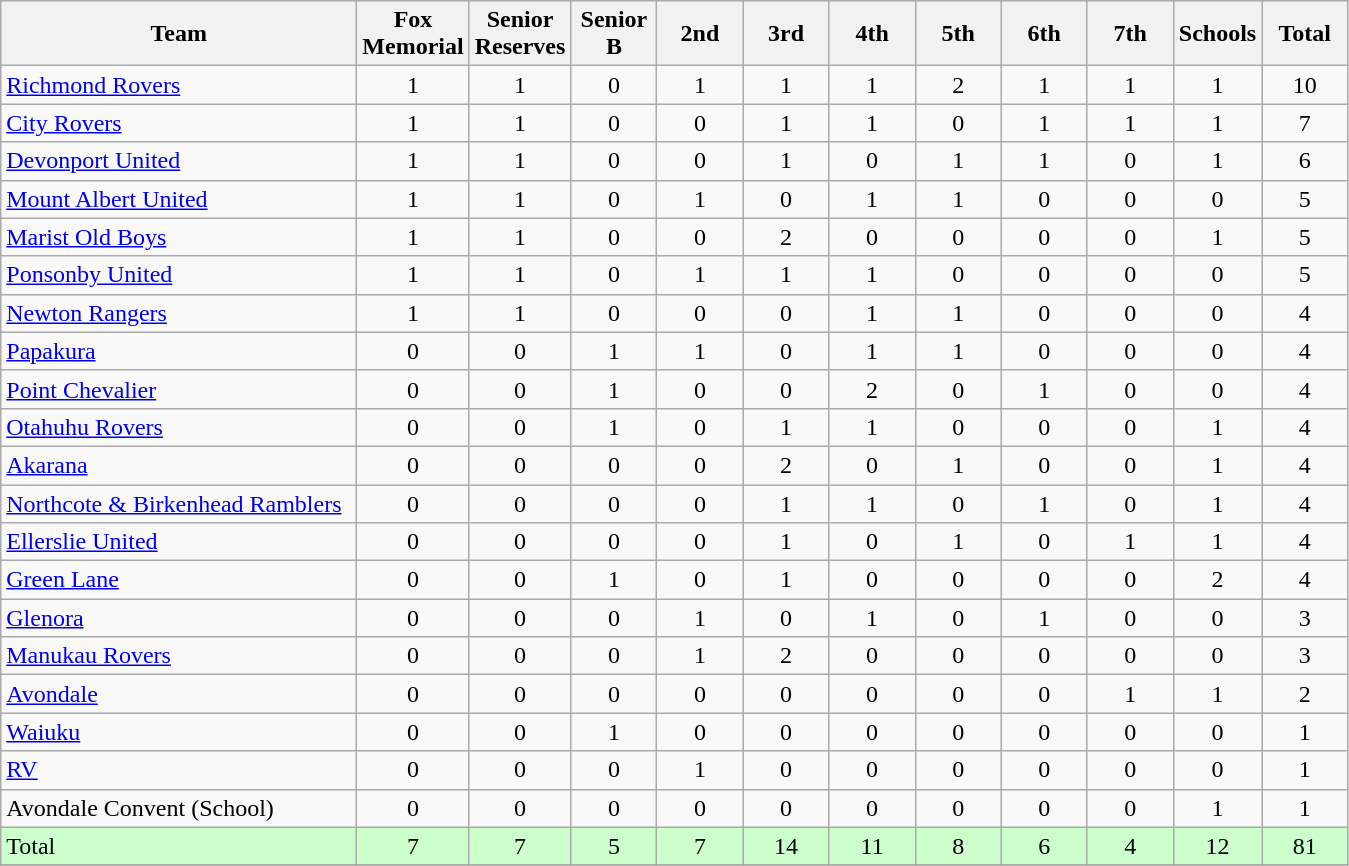<table class="wikitable" style="text-align:center;">
<tr>
<th width=230>Team</th>
<th width=50 abbr="1st Grade">Fox Memorial</th>
<th width=50 abbr="Reserves">Senior Reserves</th>
<th width=50 abbr="Reserves">Senior B</th>
<th width=50 abbr="2nd Grade">2nd</th>
<th width=50 abbr="3rd Grade">3rd</th>
<th width=50 abbr="4th Grade">4th</th>
<th width=50 abbr="5th Grade">5th</th>
<th width=50 abbr="6th Grade">6th</th>
<th width=50 abbr="7th Grade">7th</th>
<th width=50 abbr="Schoolboys">Schools</th>
<th width=50 abbr="Total">Total</th>
</tr>
<tr>
<td style="text-align:left;"><a href='#'>Richmond Rovers</a></td>
<td>1</td>
<td>1</td>
<td>0</td>
<td>1</td>
<td>1</td>
<td>1</td>
<td>2</td>
<td>1</td>
<td>1</td>
<td>1</td>
<td>10</td>
</tr>
<tr>
<td style="text-align:left;"><a href='#'>City Rovers</a></td>
<td>1</td>
<td>1</td>
<td>0</td>
<td>0</td>
<td>1</td>
<td>1</td>
<td>0</td>
<td>1</td>
<td>1</td>
<td>1</td>
<td>7</td>
</tr>
<tr>
<td style="text-align:left;"><a href='#'>Devonport United</a></td>
<td>1</td>
<td>1</td>
<td>0</td>
<td>0</td>
<td>1</td>
<td>0</td>
<td>1</td>
<td>1</td>
<td>0</td>
<td>1</td>
<td>6</td>
</tr>
<tr>
<td style="text-align:left;"><a href='#'>Mount Albert United</a></td>
<td>1</td>
<td>1</td>
<td>0</td>
<td>1</td>
<td>0</td>
<td>1</td>
<td>1</td>
<td>0</td>
<td>0</td>
<td>0</td>
<td>5</td>
</tr>
<tr>
<td style="text-align:left;"><a href='#'>Marist Old Boys</a></td>
<td>1</td>
<td>1</td>
<td>0</td>
<td>0</td>
<td>2</td>
<td>0</td>
<td>0</td>
<td>0</td>
<td>0</td>
<td>1</td>
<td>5</td>
</tr>
<tr>
<td style="text-align:left;"><a href='#'>Ponsonby United</a></td>
<td>1</td>
<td>1</td>
<td>0</td>
<td>1</td>
<td>1</td>
<td>1</td>
<td>0</td>
<td>0</td>
<td>0</td>
<td>0</td>
<td>5</td>
</tr>
<tr>
<td style="text-align:left;"><a href='#'>Newton Rangers</a></td>
<td>1</td>
<td>1</td>
<td>0</td>
<td>0</td>
<td>0</td>
<td>1</td>
<td>1</td>
<td>0</td>
<td>0</td>
<td>0</td>
<td>4</td>
</tr>
<tr>
<td style="text-align:left;"><a href='#'>Papakura</a></td>
<td>0</td>
<td>0</td>
<td>1</td>
<td>1</td>
<td>0</td>
<td>1</td>
<td>1</td>
<td>0</td>
<td>0</td>
<td>0</td>
<td>4</td>
</tr>
<tr>
<td style="text-align:left;"><a href='#'>Point Chevalier</a></td>
<td>0</td>
<td>0</td>
<td>1</td>
<td>0</td>
<td>0</td>
<td>2</td>
<td>0</td>
<td>1</td>
<td>0</td>
<td>0</td>
<td>4</td>
</tr>
<tr>
<td style="text-align:left;"><a href='#'>Otahuhu Rovers</a></td>
<td>0</td>
<td>0</td>
<td>1</td>
<td>0</td>
<td>1</td>
<td>1</td>
<td>0</td>
<td>0</td>
<td>0</td>
<td>1</td>
<td>4</td>
</tr>
<tr>
<td style="text-align:left;"><a href='#'>Akarana</a></td>
<td>0</td>
<td>0</td>
<td>0</td>
<td>0</td>
<td>2</td>
<td>0</td>
<td>1</td>
<td>0</td>
<td>0</td>
<td>1</td>
<td>4</td>
</tr>
<tr>
<td style="text-align:left;"><a href='#'>Northcote & Birkenhead Ramblers</a></td>
<td>0</td>
<td>0</td>
<td>0</td>
<td>0</td>
<td>1</td>
<td>1</td>
<td>0</td>
<td>1</td>
<td>0</td>
<td>1</td>
<td>4</td>
</tr>
<tr>
<td style="text-align:left;"><a href='#'>Ellerslie United</a></td>
<td>0</td>
<td>0</td>
<td>0</td>
<td>0</td>
<td>1</td>
<td>0</td>
<td>1</td>
<td>0</td>
<td>1</td>
<td>1</td>
<td>4</td>
</tr>
<tr>
<td style="text-align:left;"><a href='#'>Green Lane</a></td>
<td>0</td>
<td>0</td>
<td>1</td>
<td>0</td>
<td>1</td>
<td>0</td>
<td>0</td>
<td>0</td>
<td>0</td>
<td>2</td>
<td>4</td>
</tr>
<tr>
<td style="text-align:left;"><a href='#'>Glenora</a></td>
<td>0</td>
<td>0</td>
<td>0</td>
<td>1</td>
<td>0</td>
<td>1</td>
<td>0</td>
<td>1</td>
<td>0</td>
<td>0</td>
<td>3</td>
</tr>
<tr>
<td style="text-align:left;"><a href='#'>Manukau Rovers</a></td>
<td>0</td>
<td>0</td>
<td>0</td>
<td>1</td>
<td>2</td>
<td>0</td>
<td>0</td>
<td>0</td>
<td>0</td>
<td>0</td>
<td>3</td>
</tr>
<tr>
<td style="text-align:left;"><a href='#'>Avondale</a></td>
<td>0</td>
<td>0</td>
<td>0</td>
<td>0</td>
<td>0</td>
<td>0</td>
<td>0</td>
<td>0</td>
<td>1</td>
<td>1</td>
<td>2</td>
</tr>
<tr>
<td style="text-align:left;"><a href='#'>Waiuku</a></td>
<td>0</td>
<td>0</td>
<td>1</td>
<td>0</td>
<td>0</td>
<td>0</td>
<td>0</td>
<td>0</td>
<td>0</td>
<td>0</td>
<td>1</td>
</tr>
<tr>
<td style="text-align:left;"><a href='#'>RV</a></td>
<td>0</td>
<td>0</td>
<td>0</td>
<td>1</td>
<td>0</td>
<td>0</td>
<td>0</td>
<td>0</td>
<td>0</td>
<td>0</td>
<td>1</td>
</tr>
<tr>
<td style="text-align:left;">Avondale Convent (School)</td>
<td>0</td>
<td>0</td>
<td>0</td>
<td>0</td>
<td>0</td>
<td>0</td>
<td>0</td>
<td>0</td>
<td>0</td>
<td>1</td>
<td>1</td>
</tr>
<tr style="background: #ccffcc;">
<td style="text-align:left;">Total</td>
<td>7</td>
<td>7</td>
<td>5</td>
<td>7</td>
<td>14</td>
<td>11</td>
<td>8</td>
<td>6</td>
<td>4</td>
<td>12</td>
<td>81</td>
</tr>
<tr>
</tr>
</table>
